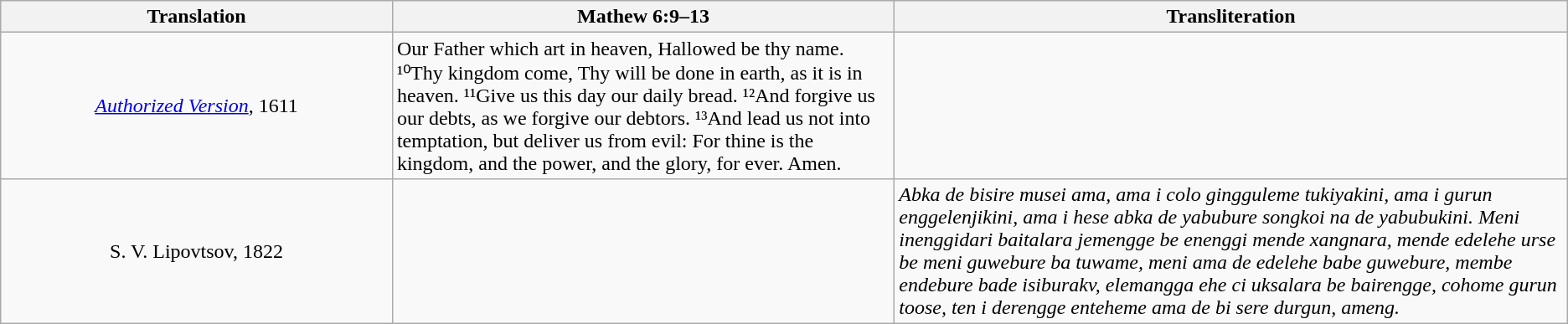<table class="wikitable">
<tr>
<th style="text-align:center; width:25%;">Translation</th>
<th>Mathew 6:9–13</th>
<th>Transliteration</th>
</tr>
<tr>
<td style="text-align:center;"><em><a href='#'>Authorized Version</a></em>, 1611</td>
<td>Our Father which art in heaven, Hallowed be thy name. ¹⁰Thy kingdom come, Thy will be done in earth, as it is in heaven. ¹¹Give us this day our daily bread. ¹²And forgive us our debts, as we forgive our debtors. ¹³And lead us not into temptation, but deliver us from evil: For thine is the kingdom, and the power, and the glory, for ever. Amen.</td>
</tr>
<tr>
<td style="text-align:center;">S. V. Lipovtsov, 1822</td>
<td></td>
<td><em>Abka de bisire musei ama, ama i colo gingguleme tukiyakini, ama i gurun enggelenjikini, ama i hese abka de yabubure songkoi na de yabubukini. Meni inenggidari baitalara jemengge be enenggi mende xangnara, mende edelehe urse be meni guwebure ba tuwame, meni ama de edelehe babe guwebure, membe endebure bade isiburakv, elemangga ehe ci uksalara be bairengge, cohome gurun toose, ten i derengge enteheme ama de bi sere durgun, ameng.</em></td>
</tr>
</table>
